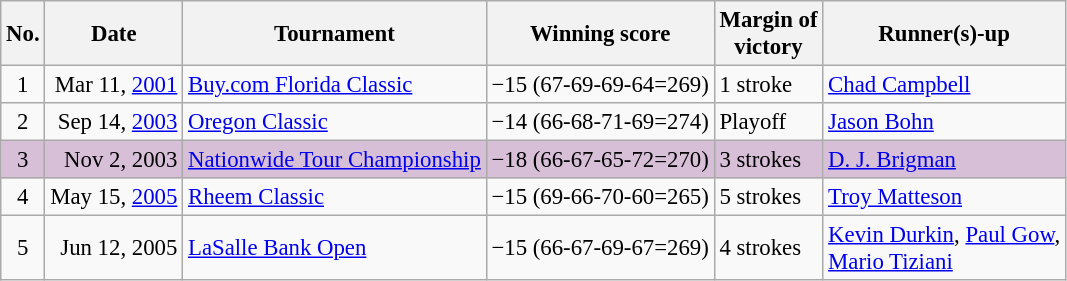<table class="wikitable" style="font-size:95%;">
<tr>
<th>No.</th>
<th>Date</th>
<th>Tournament</th>
<th>Winning score</th>
<th>Margin of<br>victory</th>
<th>Runner(s)-up</th>
</tr>
<tr>
<td align=center>1</td>
<td align=right>Mar 11, <a href='#'>2001</a></td>
<td><a href='#'>Buy.com Florida Classic</a></td>
<td>−15 (67-69-69-64=269)</td>
<td>1 stroke</td>
<td> <a href='#'>Chad Campbell</a></td>
</tr>
<tr>
<td align=center>2</td>
<td align=right>Sep 14, <a href='#'>2003</a></td>
<td><a href='#'>Oregon Classic</a></td>
<td>−14 (66-68-71-69=274)</td>
<td>Playoff</td>
<td> <a href='#'>Jason Bohn</a></td>
</tr>
<tr style="background:thistle;">
<td align=center>3</td>
<td align=right>Nov 2, 2003</td>
<td><a href='#'>Nationwide Tour Championship</a></td>
<td>−18 (66-67-65-72=270)</td>
<td>3 strokes</td>
<td> <a href='#'>D. J. Brigman</a></td>
</tr>
<tr>
<td align=center>4</td>
<td align=right>May 15, <a href='#'>2005</a></td>
<td><a href='#'>Rheem Classic</a></td>
<td>−15 (69-66-70-60=265)</td>
<td>5 strokes</td>
<td> <a href='#'>Troy Matteson</a></td>
</tr>
<tr>
<td align=center>5</td>
<td align=right>Jun 12, 2005</td>
<td><a href='#'>LaSalle Bank Open</a></td>
<td>−15 (66-67-69-67=269)</td>
<td>4 strokes</td>
<td> <a href='#'>Kevin Durkin</a>,  <a href='#'>Paul Gow</a>,<br> <a href='#'>Mario Tiziani</a></td>
</tr>
</table>
